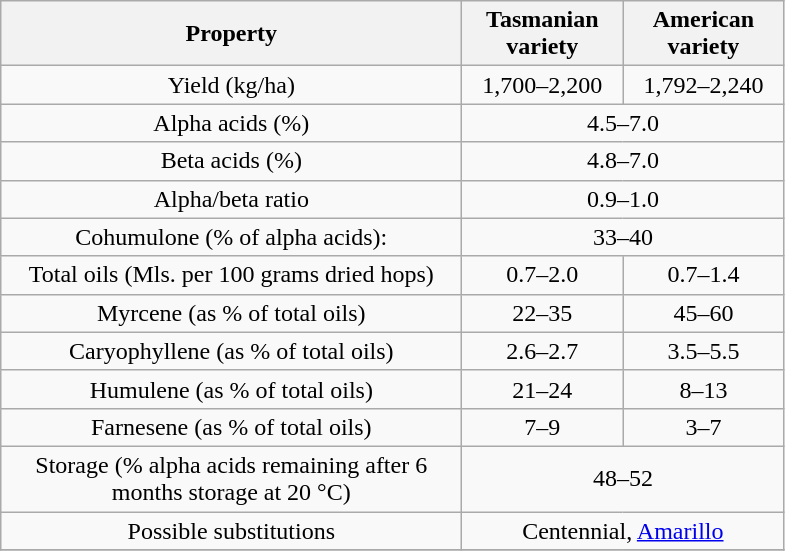<table class="wikitable">
<tr>
<th width="300">Property</th>
<th width="100">Tasmanian variety</th>
<th width="100">American variety</th>
</tr>
<tr>
<td align="center">Yield (kg/ha)</td>
<td align="center">1,700–2,200</td>
<td align="center">1,792–2,240</td>
</tr>
<tr>
<td align="center">Alpha acids (%)</td>
<td align="center" colspan="2">4.5–7.0</td>
</tr>
<tr>
<td align="center">Beta acids (%)</td>
<td align="center" colspan="2">4.8–7.0</td>
</tr>
<tr>
<td align="center">Alpha/beta ratio</td>
<td align="center" colspan="2">0.9–1.0</td>
</tr>
<tr>
<td align="center">Cohumulone (% of alpha acids):</td>
<td align="center" colspan="2">33–40</td>
</tr>
<tr>
<td align="center">Total oils (Mls. per 100 grams dried hops)</td>
<td align="center">0.7–2.0</td>
<td align="center">0.7–1.4</td>
</tr>
<tr>
<td align="center">Myrcene (as % of total oils)</td>
<td align="center">22–35</td>
<td align="center">45–60</td>
</tr>
<tr>
<td align="center">Caryophyllene (as % of total oils)</td>
<td align="center">2.6–2.7</td>
<td align="center">3.5–5.5</td>
</tr>
<tr>
<td align="center">Humulene (as % of total oils)</td>
<td align="center">21–24</td>
<td align="center">8–13</td>
</tr>
<tr>
<td align="center">Farnesene (as % of total oils)</td>
<td align="center">7–9</td>
<td align="center">3–7</td>
</tr>
<tr>
<td align="center">Storage (% alpha acids remaining after 6 months storage at 20 °C)</td>
<td align="center" colspan="2">48–52</td>
</tr>
<tr>
<td align="center">Possible substitutions</td>
<td align="center" colspan="2">Centennial, <a href='#'>Amarillo</a></td>
</tr>
<tr>
</tr>
</table>
